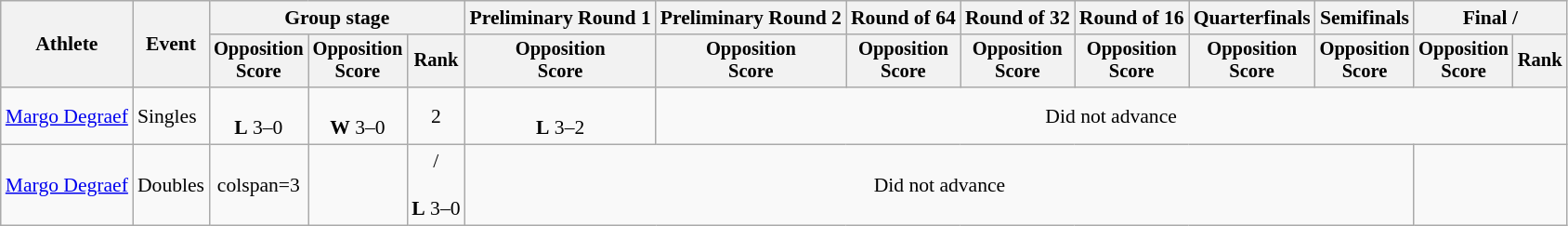<table class=wikitable style=font-size:90%;text-align:center>
<tr>
<th rowspan=2>Athlete</th>
<th rowspan=2>Event</th>
<th colspan=3>Group stage</th>
<th>Preliminary Round 1</th>
<th>Preliminary Round 2</th>
<th>Round of 64</th>
<th>Round of 32</th>
<th>Round of 16</th>
<th>Quarterfinals</th>
<th>Semifinals</th>
<th colspan=2>Final / </th>
</tr>
<tr style=font-size:95%>
<th>Opposition<br>Score</th>
<th>Opposition<br>Score</th>
<th>Rank</th>
<th>Opposition<br>Score</th>
<th>Opposition<br>Score</th>
<th>Opposition<br>Score</th>
<th>Opposition<br>Score</th>
<th>Opposition<br>Score</th>
<th>Opposition<br>Score</th>
<th>Opposition<br>Score</th>
<th>Opposition<br>Score</th>
<th>Rank</th>
</tr>
<tr>
<td align=left><a href='#'>Margo Degraef</a></td>
<td align=left>Singles</td>
<td><br><strong>L</strong> 3–0</td>
<td><br><strong>W</strong> 3–0</td>
<td>2</td>
<td><br><strong>L</strong> 3–2</td>
<td colspan=9>Did not advance</td>
</tr>
<tr>
<td align=left><a href='#'>Margo Degraef</a><br></td>
<td>Doubles</td>
<td>colspan=3</td>
<td></td>
<td> /<br><br><strong>L</strong> 3–0</td>
<td colspan=7>Did not advance</td>
</tr>
</table>
